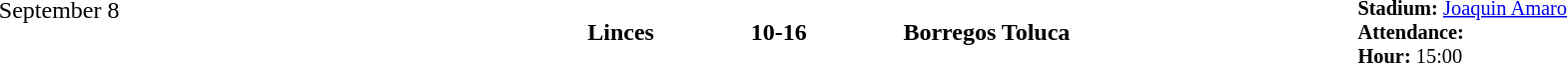<table style="width: 100%; background: transparent;" cellspacing="0">
<tr>
<td align=center valign=top rowspan=3 width=15%>September 8</td>
</tr>
<tr>
<td width=24% align=right><strong>Linces</strong></td>
<td align=center width=13%><strong> 10-16 </strong></td>
<td width=24%><strong>Borregos Toluca</strong></td>
<td style=font-size:85% rowspan=2 valign=top><strong>Stadium:</strong> <a href='#'>Joaquin Amaro</a><br><strong>Attendance:</strong> <br><strong>Hour:</strong> 15:00</td>
</tr>
</table>
